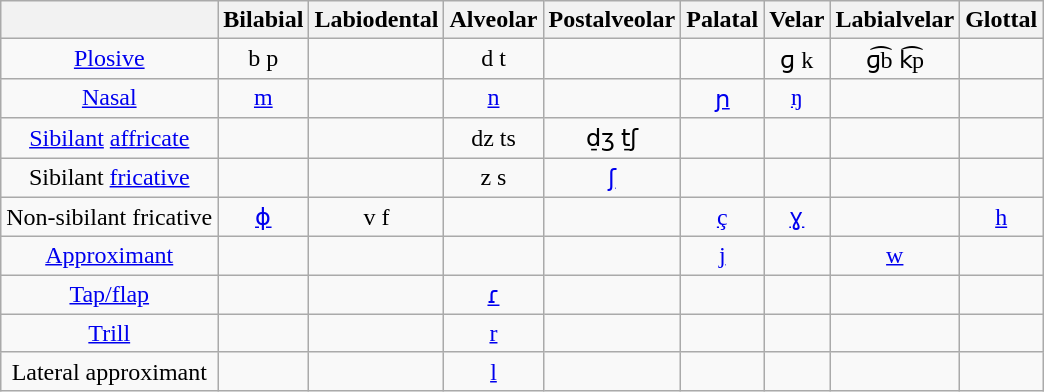<table class="wikitable" style="text-align:center">
<tr>
<th></th>
<th>Bilabial</th>
<th>Labiodental</th>
<th>Alveolar</th>
<th>Postalveolar</th>
<th>Palatal</th>
<th>Velar</th>
<th>Labialvelar</th>
<th>Glottal</th>
</tr>
<tr>
<td><a href='#'>Plosive</a></td>
<td>b p</td>
<td></td>
<td>d t</td>
<td></td>
<td></td>
<td>ɡ k</td>
<td>ɡ͡b k͡p</td>
<td></td>
</tr>
<tr>
<td><a href='#'>Nasal</a></td>
<td><a href='#'> m</a></td>
<td></td>
<td><a href='#'> n</a></td>
<td></td>
<td><a href='#'> ɲ</a></td>
<td><a href='#'> ŋ</a></td>
<td></td>
<td></td>
</tr>
<tr>
<td><a href='#'>Sibilant</a> <a href='#'>affricate</a></td>
<td></td>
<td></td>
<td>dz ts</td>
<td>d̠ʒ t̠ʃ</td>
<td></td>
<td></td>
<td></td>
<td></td>
</tr>
<tr>
<td>Sibilant <a href='#'>fricative</a></td>
<td></td>
<td></td>
<td>z s</td>
<td><a href='#'> ʃ</a></td>
<td></td>
<td></td>
<td></td>
<td></td>
</tr>
<tr>
<td>Non-sibilant fricative</td>
<td><a href='#'> ɸ</a></td>
<td>v f</td>
<td></td>
<td></td>
<td><a href='#'> ç</a></td>
<td><a href='#'> ɣ</a></td>
<td></td>
<td><a href='#'> h</a></td>
</tr>
<tr>
<td><a href='#'>Approximant</a></td>
<td></td>
<td></td>
<td></td>
<td></td>
<td><a href='#'> j</a></td>
<td></td>
<td><a href='#'> w</a></td>
<td></td>
</tr>
<tr>
<td><a href='#'>Tap/flap</a></td>
<td></td>
<td></td>
<td><a href='#'> ɾ</a></td>
<td></td>
<td></td>
<td></td>
<td></td>
<td></td>
</tr>
<tr>
<td><a href='#'>Trill</a></td>
<td></td>
<td></td>
<td><a href='#'> r</a></td>
<td></td>
<td></td>
<td></td>
<td></td>
<td></td>
</tr>
<tr>
<td>Lateral approximant</td>
<td></td>
<td></td>
<td><a href='#'> l</a></td>
<td></td>
<td></td>
<td></td>
<td></td>
<td></td>
</tr>
</table>
